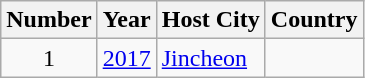<table class="wikitable">
<tr>
<th>Number</th>
<th>Year</th>
<th>Host City</th>
<th>Country</th>
</tr>
<tr>
<td align=center>1</td>
<td><a href='#'>2017</a></td>
<td><a href='#'>Jincheon</a></td>
<td></td>
</tr>
</table>
